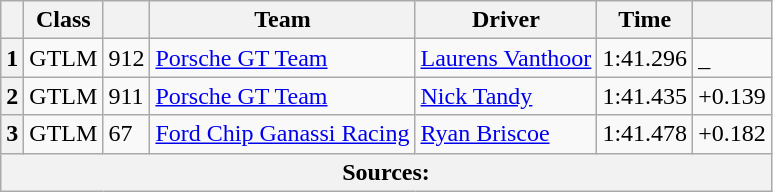<table class="wikitable">
<tr>
<th scope="col"></th>
<th scope="col">Class</th>
<th scope="col"></th>
<th scope="col">Team</th>
<th scope="col">Driver</th>
<th scope="col">Time</th>
<th scope="col"></th>
</tr>
<tr>
<th scope="row">1</th>
<td>GTLM</td>
<td>912</td>
<td><a href='#'>Porsche GT Team</a></td>
<td><a href='#'>Laurens Vanthoor</a></td>
<td>1:41.296</td>
<td>_</td>
</tr>
<tr>
<th scope="row">2</th>
<td>GTLM</td>
<td>911</td>
<td><a href='#'>Porsche GT Team</a></td>
<td><a href='#'>Nick Tandy</a></td>
<td>1:41.435</td>
<td>+0.139</td>
</tr>
<tr>
<th scope="row">3</th>
<td>GTLM</td>
<td>67</td>
<td><a href='#'>Ford Chip Ganassi Racing</a></td>
<td><a href='#'>Ryan Briscoe</a></td>
<td>1:41.478</td>
<td>+0.182</td>
</tr>
<tr>
<th colspan="7">Sources:</th>
</tr>
</table>
